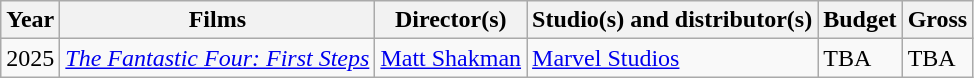<table class="wikitable mw-collapsible">
<tr>
<th>Year</th>
<th>Films</th>
<th>Director(s)</th>
<th>Studio(s) and distributor(s)</th>
<th>Budget</th>
<th>Gross</th>
</tr>
<tr>
<td>2025</td>
<td><em><a href='#'>The Fantastic Four: First Steps</a></em></td>
<td><a href='#'>Matt Shakman</a></td>
<td><a href='#'>Marvel Studios</a></td>
<td>TBA</td>
<td>TBA</td>
</tr>
</table>
